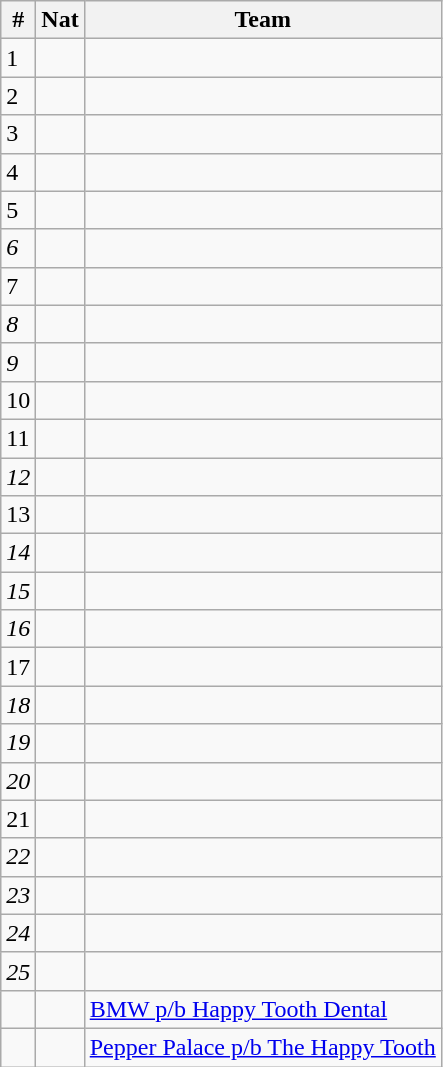<table class="wikitable sortable">
<tr>
<th>#</th>
<th>Nat</th>
<th>Team</th>
</tr>
<tr>
<td>1</td>
<td></td>
<td></td>
</tr>
<tr>
<td>2</td>
<td></td>
<td></td>
</tr>
<tr>
<td>3</td>
<td></td>
<td></td>
</tr>
<tr>
<td>4</td>
<td></td>
<td></td>
</tr>
<tr>
<td>5</td>
<td></td>
<td></td>
</tr>
<tr>
<td><em>6</em></td>
<td></td>
<td><em></em></td>
</tr>
<tr>
<td>7</td>
<td></td>
<td></td>
</tr>
<tr>
<td><em>8</em></td>
<td></td>
<td><em></em></td>
</tr>
<tr>
<td><em>9</em></td>
<td></td>
<td><em></em></td>
</tr>
<tr>
<td>10</td>
<td></td>
<td></td>
</tr>
<tr>
<td>11</td>
<td></td>
<td></td>
</tr>
<tr>
<td><em>12</em></td>
<td></td>
<td><em></em></td>
</tr>
<tr>
<td>13</td>
<td></td>
<td></td>
</tr>
<tr>
<td><em>14</em></td>
<td></td>
<td><em></em></td>
</tr>
<tr>
<td><em>15</em></td>
<td></td>
<td><em></em></td>
</tr>
<tr>
<td><em>16</em></td>
<td></td>
<td><em></em></td>
</tr>
<tr>
<td>17</td>
<td></td>
<td></td>
</tr>
<tr>
<td><em>18</em></td>
<td></td>
<td><em></em></td>
</tr>
<tr>
<td><em>19</em></td>
<td></td>
<td><em></em></td>
</tr>
<tr>
<td><em>20</em></td>
<td></td>
<td><em></em></td>
</tr>
<tr>
<td>21</td>
<td></td>
<td></td>
</tr>
<tr>
<td><em>22</em></td>
<td></td>
<td><em></em></td>
</tr>
<tr>
<td><em>23</em></td>
<td></td>
<td><em></em></td>
</tr>
<tr>
<td><em>24</em></td>
<td></td>
<td><em></em></td>
</tr>
<tr>
<td><em>25</em></td>
<td></td>
<td><em></em></td>
</tr>
<tr>
<td></td>
<td></td>
<td><a href='#'>BMW p/b Happy Tooth Dental</a></td>
</tr>
<tr>
<td></td>
<td></td>
<td><a href='#'>Pepper Palace p/b The Happy Tooth</a></td>
</tr>
</table>
